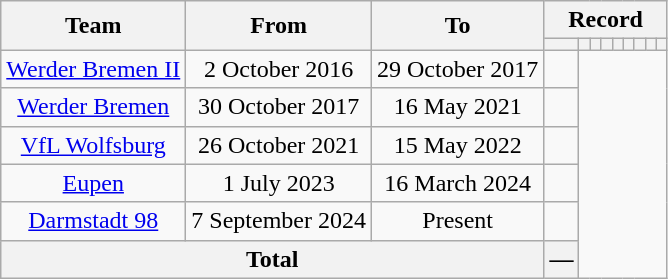<table class="wikitable" style="text-align: center">
<tr>
<th rowspan="2">Team</th>
<th rowspan="2">From</th>
<th rowspan="2">To</th>
<th colspan="9">Record</th>
</tr>
<tr>
<th></th>
<th></th>
<th></th>
<th></th>
<th></th>
<th></th>
<th></th>
<th></th>
<th></th>
</tr>
<tr>
<td><a href='#'>Werder Bremen II</a></td>
<td>2 October 2016</td>
<td>29 October 2017<br></td>
<td></td>
</tr>
<tr>
<td><a href='#'>Werder Bremen</a></td>
<td>30 October 2017</td>
<td>16 May 2021<br></td>
<td></td>
</tr>
<tr>
<td><a href='#'>VfL Wolfsburg</a></td>
<td>26 October 2021</td>
<td>15 May 2022<br></td>
<td></td>
</tr>
<tr>
<td><a href='#'>Eupen</a></td>
<td>1 July 2023</td>
<td>16 March 2024<br></td>
<td></td>
</tr>
<tr>
<td><a href='#'>Darmstadt 98</a></td>
<td>7 September 2024</td>
<td>Present<br></td>
<td></td>
</tr>
<tr>
<th colspan="3">Total<br></th>
<th>—</th>
</tr>
</table>
